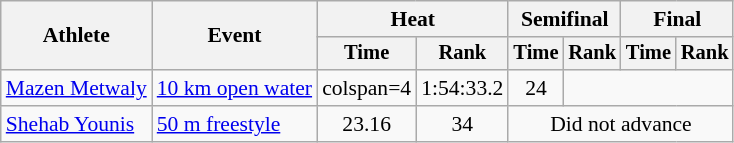<table class=wikitable style="font-size:90%">
<tr>
<th scope="col" rowspan="2">Athlete</th>
<th scope="col" rowspan="2">Event</th>
<th scope="col" colspan="2">Heat</th>
<th scope="col" colspan="2">Semifinal</th>
<th scope="col" colspan="2">Final</th>
</tr>
<tr style="font-size:95%">
<th scope="col">Time</th>
<th scope="col">Rank</th>
<th scope="col">Time</th>
<th scope="col">Rank</th>
<th scope="col">Time</th>
<th scope="col">Rank</th>
</tr>
<tr align=center>
<td align=left><a href='#'>Mazen Metwaly</a></td>
<td align=left><a href='#'>10 km open water</a></td>
<td>colspan=4 </td>
<td>1:54:33.2</td>
<td>24</td>
</tr>
<tr align=center>
<td align=left><a href='#'>Shehab Younis</a></td>
<td align=left><a href='#'>50 m freestyle</a></td>
<td>23.16</td>
<td>34</td>
<td colspan=4>Did not advance</td>
</tr>
</table>
